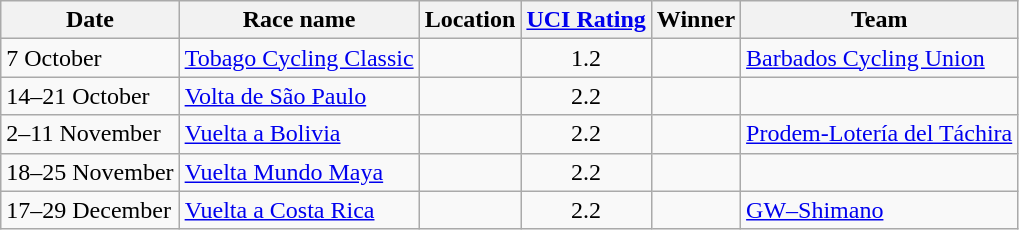<table class="wikitable sortable">
<tr>
<th>Date</th>
<th>Race name</th>
<th>Location</th>
<th><a href='#'>UCI Rating</a></th>
<th>Winner</th>
<th>Team</th>
</tr>
<tr>
<td>7 October</td>
<td><a href='#'>Tobago Cycling Classic</a></td>
<td></td>
<td align=center>1.2</td>
<td></td>
<td><a href='#'>Barbados Cycling Union</a></td>
</tr>
<tr>
<td>14–21 October</td>
<td><a href='#'>Volta de São Paulo</a></td>
<td></td>
<td align=center>2.2</td>
<td></td>
<td></td>
</tr>
<tr>
<td>2–11 November</td>
<td><a href='#'>Vuelta a Bolivia</a></td>
<td></td>
<td align=center>2.2</td>
<td></td>
<td><a href='#'>Prodem-Lotería del Táchira</a></td>
</tr>
<tr>
<td>18–25 November</td>
<td><a href='#'>Vuelta Mundo Maya</a></td>
<td></td>
<td align=center>2.2</td>
<td></td>
<td></td>
</tr>
<tr>
<td>17–29 December</td>
<td><a href='#'>Vuelta a Costa Rica</a></td>
<td></td>
<td align=center>2.2</td>
<td></td>
<td><a href='#'>GW–Shimano</a></td>
</tr>
</table>
